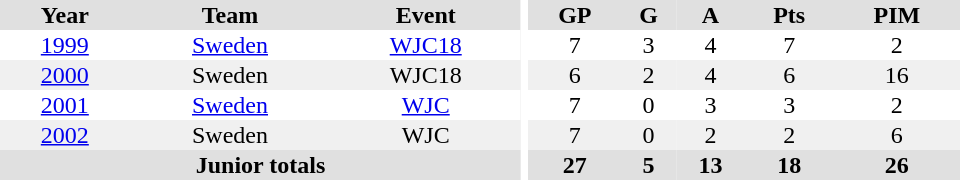<table border="0" cellpadding="1" cellspacing="0" ID="Table3" style="text-align:center; width:40em">
<tr ALIGN="center" bgcolor="#e0e0e0">
<th>Year</th>
<th>Team</th>
<th>Event</th>
<th rowspan="99" bgcolor="#ffffff"></th>
<th>GP</th>
<th>G</th>
<th>A</th>
<th>Pts</th>
<th>PIM</th>
</tr>
<tr>
<td><a href='#'>1999</a></td>
<td><a href='#'>Sweden</a></td>
<td><a href='#'>WJC18</a></td>
<td>7</td>
<td>3</td>
<td>4</td>
<td>7</td>
<td>2</td>
</tr>
<tr bgcolor="#f0f0f0">
<td><a href='#'>2000</a></td>
<td>Sweden</td>
<td>WJC18</td>
<td>6</td>
<td>2</td>
<td>4</td>
<td>6</td>
<td>16</td>
</tr>
<tr>
<td><a href='#'>2001</a></td>
<td><a href='#'>Sweden</a></td>
<td><a href='#'>WJC</a></td>
<td>7</td>
<td>0</td>
<td>3</td>
<td>3</td>
<td>2</td>
</tr>
<tr bgcolor="#f0f0f0">
<td><a href='#'>2002</a></td>
<td>Sweden</td>
<td>WJC</td>
<td>7</td>
<td>0</td>
<td>2</td>
<td>2</td>
<td>6</td>
</tr>
<tr bgcolor="#e0e0e0">
<th colspan="3">Junior totals</th>
<th>27</th>
<th>5</th>
<th>13</th>
<th>18</th>
<th>26</th>
</tr>
</table>
